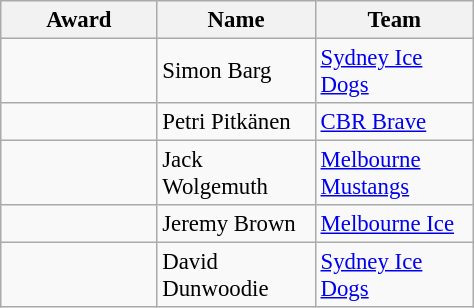<table class="sortable wikitable" style="width:25%;text-align:left;font-size:95%;">
<tr>
<th width=100>Award</th>
<th width=100>Name</th>
<th width=100>Team</th>
</tr>
<tr>
<td></td>
<td> Simon Barg</td>
<td><a href='#'>Sydney Ice Dogs</a></td>
</tr>
<tr>
<td></td>
<td> Petri Pitkänen</td>
<td><a href='#'>CBR Brave</a></td>
</tr>
<tr>
<td></td>
<td> Jack Wolgemuth</td>
<td><a href='#'>Melbourne Mustangs</a></td>
</tr>
<tr>
<td></td>
<td> Jeremy Brown</td>
<td><a href='#'>Melbourne Ice</a></td>
</tr>
<tr>
<td></td>
<td> David Dunwoodie</td>
<td><a href='#'>Sydney Ice Dogs</a></td>
</tr>
</table>
